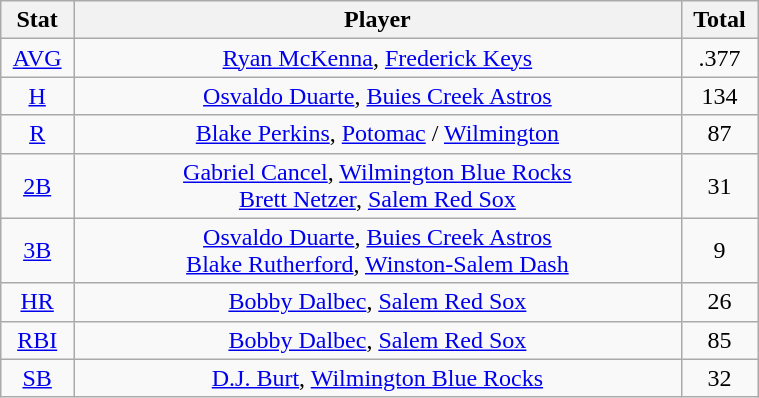<table class="wikitable" width="40%" style="text-align:center;">
<tr>
<th width="5%">Stat</th>
<th width="60%">Player</th>
<th width="5%">Total</th>
</tr>
<tr>
<td><a href='#'>AVG</a></td>
<td><a href='#'>Ryan McKenna</a>, <a href='#'>Frederick Keys</a></td>
<td>.377</td>
</tr>
<tr>
<td><a href='#'>H</a></td>
<td><a href='#'>Osvaldo Duarte</a>, <a href='#'>Buies Creek Astros</a></td>
<td>134</td>
</tr>
<tr>
<td><a href='#'>R</a></td>
<td><a href='#'>Blake Perkins</a>, <a href='#'>Potomac</a> / <a href='#'>Wilmington</a></td>
<td>87</td>
</tr>
<tr>
<td><a href='#'>2B</a></td>
<td><a href='#'>Gabriel Cancel</a>, <a href='#'>Wilmington Blue Rocks</a> <br> <a href='#'>Brett Netzer</a>, <a href='#'>Salem Red Sox</a></td>
<td>31</td>
</tr>
<tr>
<td><a href='#'>3B</a></td>
<td><a href='#'>Osvaldo Duarte</a>, <a href='#'>Buies Creek Astros</a> <br> <a href='#'>Blake Rutherford</a>, <a href='#'>Winston-Salem Dash</a></td>
<td>9</td>
</tr>
<tr>
<td><a href='#'>HR</a></td>
<td><a href='#'>Bobby Dalbec</a>, <a href='#'>Salem Red Sox</a></td>
<td>26</td>
</tr>
<tr>
<td><a href='#'>RBI</a></td>
<td><a href='#'>Bobby Dalbec</a>, <a href='#'>Salem Red Sox</a></td>
<td>85</td>
</tr>
<tr>
<td><a href='#'>SB</a></td>
<td><a href='#'>D.J. Burt</a>, <a href='#'>Wilmington Blue Rocks</a></td>
<td>32</td>
</tr>
</table>
